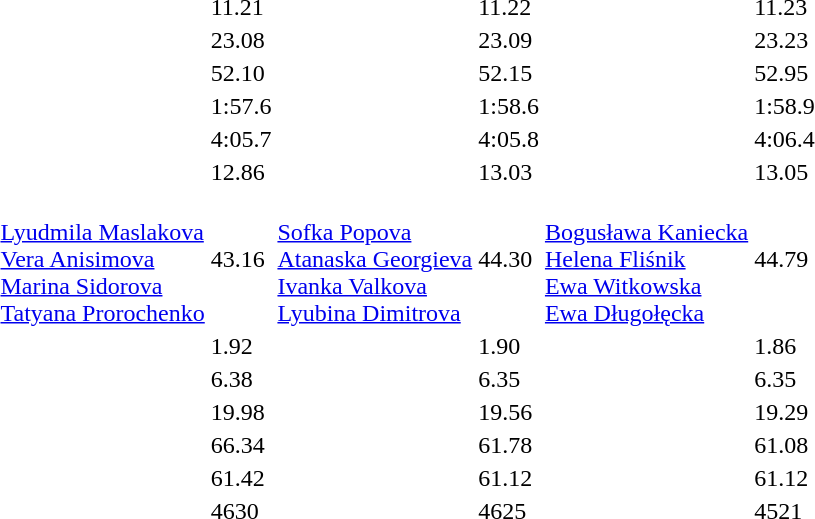<table>
<tr>
<td></td>
<td></td>
<td>11.21</td>
<td></td>
<td>11.22</td>
<td></td>
<td>11.23</td>
</tr>
<tr>
<td></td>
<td></td>
<td>23.08</td>
<td></td>
<td>23.09</td>
<td></td>
<td>23.23</td>
</tr>
<tr>
<td></td>
<td></td>
<td>52.10</td>
<td></td>
<td>52.15</td>
<td></td>
<td>52.95</td>
</tr>
<tr>
<td></td>
<td></td>
<td>1:57.6</td>
<td></td>
<td>1:58.6</td>
<td></td>
<td>1:58.9</td>
</tr>
<tr>
<td></td>
<td></td>
<td>4:05.7</td>
<td></td>
<td>4:05.8</td>
<td></td>
<td>4:06.4</td>
</tr>
<tr>
<td></td>
<td></td>
<td>12.86</td>
<td></td>
<td>13.03</td>
<td></td>
<td>13.05</td>
</tr>
<tr>
<td></td>
<td><br><a href='#'>Lyudmila Maslakova</a><br><a href='#'>Vera Anisimova</a><br><a href='#'>Marina Sidorova</a><br><a href='#'>Tatyana Prorochenko</a></td>
<td>43.16</td>
<td><br><a href='#'>Sofka Popova</a><br><a href='#'>Atanaska Georgieva</a><br><a href='#'>Ivanka Valkova</a><br><a href='#'>Lyubina Dimitrova</a></td>
<td>44.30</td>
<td><br><a href='#'>Bogusława Kaniecka</a><br><a href='#'>Helena Fliśnik</a><br><a href='#'>Ewa Witkowska</a><br><a href='#'>Ewa Długołęcka</a></td>
<td>44.79</td>
</tr>
<tr>
<td></td>
<td></td>
<td>1.92</td>
<td></td>
<td>1.90</td>
<td></td>
<td>1.86</td>
</tr>
<tr>
<td></td>
<td></td>
<td>6.38</td>
<td></td>
<td>6.35</td>
<td></td>
<td>6.35</td>
</tr>
<tr>
<td></td>
<td></td>
<td>19.98</td>
<td></td>
<td>19.56</td>
<td></td>
<td>19.29</td>
</tr>
<tr>
<td></td>
<td></td>
<td>66.34</td>
<td></td>
<td>61.78</td>
<td></td>
<td>61.08</td>
</tr>
<tr>
<td></td>
<td></td>
<td>61.42</td>
<td></td>
<td>61.12</td>
<td></td>
<td>61.12</td>
</tr>
<tr>
<td></td>
<td></td>
<td>4630</td>
<td></td>
<td>4625</td>
<td></td>
<td>4521</td>
</tr>
</table>
